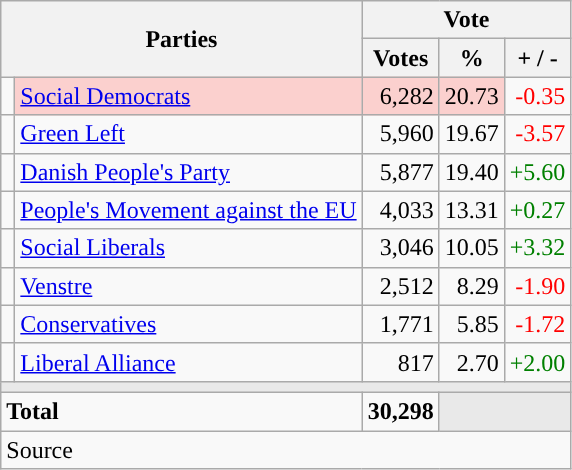<table class="wikitable" style="text-align:right;">
<tr>
<th style="text-align:centre;" rowspan="2" colspan="2" width="225">Parties</th>
<th colspan="3">Vote</th>
</tr>
<tr>
<th width="15">Votes</th>
<th width="15">%</th>
<th width="15">+ / -</th>
</tr>
<tr>
<td width="2" style="color:inherit;background:"></td>
<td bgcolor=#fbd0ce   align="left"><a href='#'>Social Democrats</a></td>
<td bgcolor=#fbd0ce>6,282</td>
<td bgcolor=#fbd0ce>20.73</td>
<td style=color:red;>-0.35</td>
</tr>
<tr>
<td width="2" style="color:inherit;background:"></td>
<td align="left"><a href='#'>Green Left</a></td>
<td>5,960</td>
<td>19.67</td>
<td style=color:red;>-3.57</td>
</tr>
<tr>
<td width="2" style="color:inherit;background:"></td>
<td align="left"><a href='#'>Danish People's Party</a></td>
<td>5,877</td>
<td>19.40</td>
<td style=color:green;>+5.60</td>
</tr>
<tr>
<td width="2" style="color:inherit;background:"></td>
<td align="left"><a href='#'>People's Movement against the EU</a></td>
<td>4,033</td>
<td>13.31</td>
<td style=color:green;>+0.27</td>
</tr>
<tr>
<td width="2" style="color:inherit;background:"></td>
<td align="left"><a href='#'>Social Liberals</a></td>
<td>3,046</td>
<td>10.05</td>
<td style=color:green;>+3.32</td>
</tr>
<tr>
<td width="2" style="color:inherit;background:"></td>
<td align="left"><a href='#'>Venstre</a></td>
<td>2,512</td>
<td>8.29</td>
<td style=color:red;>-1.90</td>
</tr>
<tr>
<td width="2" style="color:inherit;background:"></td>
<td align="left"><a href='#'>Conservatives</a></td>
<td>1,771</td>
<td>5.85</td>
<td style=color:red;>-1.72</td>
</tr>
<tr>
<td width="2" style="color:inherit;background:"></td>
<td align="left"><a href='#'>Liberal Alliance</a></td>
<td>817</td>
<td>2.70</td>
<td style=color:green;>+2.00</td>
</tr>
<tr>
<td colspan="7" bgcolor="#E9E9E9"></td>
</tr>
<tr>
<td align="left" colspan="2"><strong>Total</strong></td>
<td><strong>30,298</strong></td>
<td bgcolor="#E9E9E9" colspan="2"></td>
</tr>
<tr>
<td align="left" colspan="6">Source</td>
</tr>
</table>
